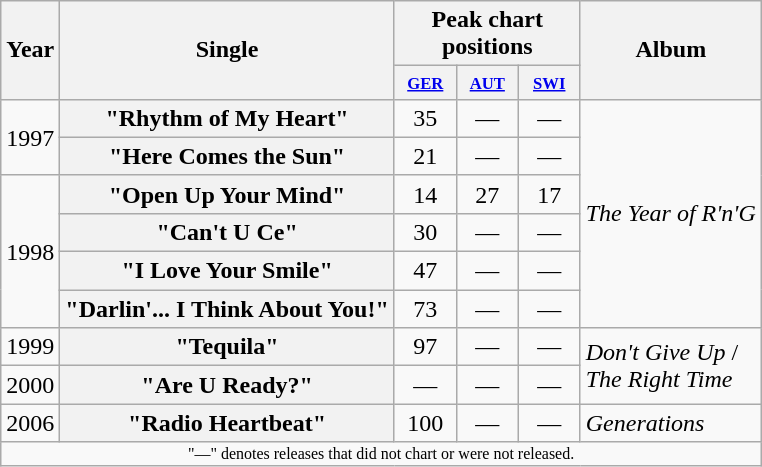<table class="wikitable plainrowheaders" style="text-align:center;">
<tr>
<th rowspan="2">Year</th>
<th rowspan="2">Single</th>
<th colspan="3">Peak chart positions</th>
<th rowspan="2">Album</th>
</tr>
<tr style="font-size:smaller;">
<th width="35"><small><a href='#'>GER</a></small><br></th>
<th width="35"><small><a href='#'>AUT</a></small><br></th>
<th width="35"><small><a href='#'>SWI</a></small><br></th>
</tr>
<tr>
<td rowspan="2">1997</td>
<th scope="row">"Rhythm of My Heart"</th>
<td>35</td>
<td>—</td>
<td>—</td>
<td align="left" rowspan="6"><em>The Year of R'n'G</em></td>
</tr>
<tr>
<th scope="row">"Here Comes the Sun"</th>
<td>21</td>
<td>—</td>
<td>—</td>
</tr>
<tr>
<td rowspan="4">1998</td>
<th scope="row">"Open Up Your Mind"</th>
<td>14</td>
<td>27</td>
<td>17</td>
</tr>
<tr>
<th scope="row">"Can't U Ce"</th>
<td>30</td>
<td>—</td>
<td>—</td>
</tr>
<tr>
<th scope="row">"I Love Your Smile"</th>
<td>47</td>
<td>—</td>
<td>—</td>
</tr>
<tr>
<th scope="row">"Darlin'... I Think About You!"</th>
<td>73</td>
<td>—</td>
<td>—</td>
</tr>
<tr>
<td rowspan="1">1999</td>
<th scope="row">"Tequila"</th>
<td>97</td>
<td>—</td>
<td>—</td>
<td align="left" rowspan="2"><em>Don't Give Up</em> /<br><em>The Right Time</em></td>
</tr>
<tr>
<td rowspan="1">2000</td>
<th scope="row">"Are U Ready?"</th>
<td>—</td>
<td>—</td>
<td>—</td>
</tr>
<tr>
<td rowspan="1">2006</td>
<th scope="row">"Radio Heartbeat"</th>
<td>100</td>
<td>—</td>
<td>—</td>
<td align="left" rowspan="1"><em>Generations</em></td>
</tr>
<tr>
<td align="center" colspan="16" style="font-size:8pt">"—" denotes releases that did not chart or were not released.</td>
</tr>
</table>
